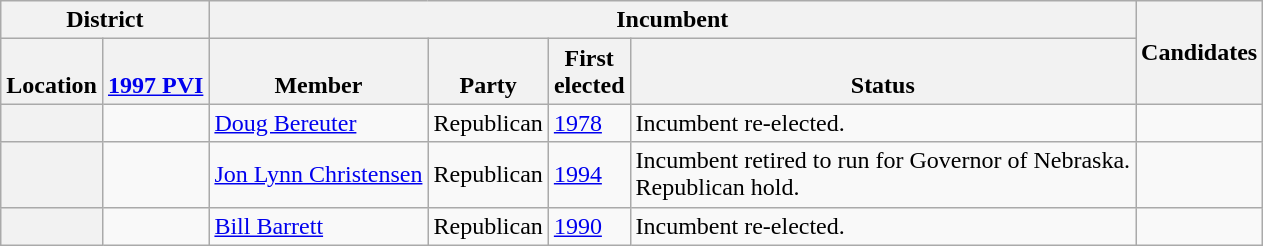<table class="wikitable sortable">
<tr>
<th colspan=2>District</th>
<th colspan=4>Incumbent</th>
<th rowspan=2 class="unsortable">Candidates</th>
</tr>
<tr valign=bottom>
<th>Location</th>
<th><a href='#'>1997 PVI</a></th>
<th>Member</th>
<th>Party</th>
<th>First<br>elected</th>
<th>Status</th>
</tr>
<tr>
<th></th>
<td></td>
<td><a href='#'>Doug Bereuter</a></td>
<td>Republican</td>
<td><a href='#'>1978</a></td>
<td>Incumbent re-elected.</td>
<td nowrap></td>
</tr>
<tr>
<th></th>
<td></td>
<td><a href='#'>Jon Lynn Christensen</a></td>
<td>Republican</td>
<td><a href='#'>1994</a></td>
<td>Incumbent retired to run for Governor of Nebraska.<br>Republican hold.</td>
<td nowrap></td>
</tr>
<tr>
<th></th>
<td></td>
<td><a href='#'>Bill Barrett</a></td>
<td>Republican</td>
<td><a href='#'>1990</a></td>
<td>Incumbent re-elected.</td>
<td nowrap></td>
</tr>
</table>
